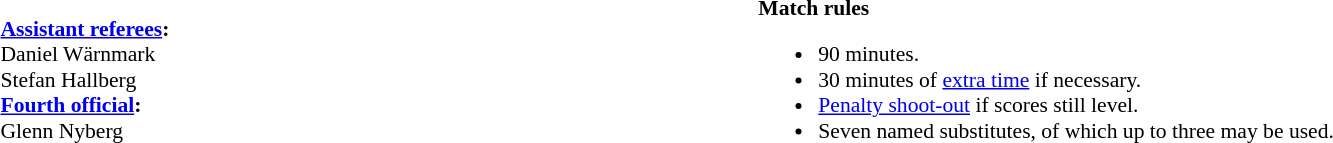<table width=100% style="font-size:90%">
<tr>
<td><br><strong><a href='#'>Assistant referees</a>:</strong>
<br>Daniel Wärnmark
<br>Stefan Hallberg
<br><strong><a href='#'>Fourth official</a>:</strong>
<br>Glenn Nyberg</td>
<td style="width:60%; vertical-align:top;"><br><strong>Match rules</strong><ul><li>90 minutes.</li><li>30 minutes of <a href='#'>extra time</a> if necessary.</li><li><a href='#'>Penalty shoot-out</a> if scores still level.</li><li>Seven named substitutes, of which up to three may be used.</li></ul></td>
</tr>
</table>
